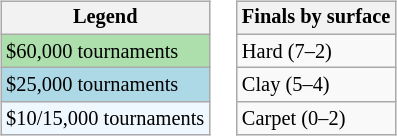<table>
<tr valign=top>
<td><br><table class=wikitable style="font-size:85%">
<tr>
<th>Legend</th>
</tr>
<tr style="background:#addfad;">
<td>$60,000 tournaments</td>
</tr>
<tr style="background:lightblue;">
<td>$25,000 tournaments</td>
</tr>
<tr style="background:#f0f8ff;">
<td>$10/15,000 tournaments</td>
</tr>
</table>
</td>
<td><br><table class=wikitable style="font-size:85%">
<tr>
<th>Finals by surface</th>
</tr>
<tr>
<td>Hard (7–2)</td>
</tr>
<tr>
<td>Clay (5–4)</td>
</tr>
<tr>
<td>Carpet (0–2)</td>
</tr>
</table>
</td>
</tr>
</table>
